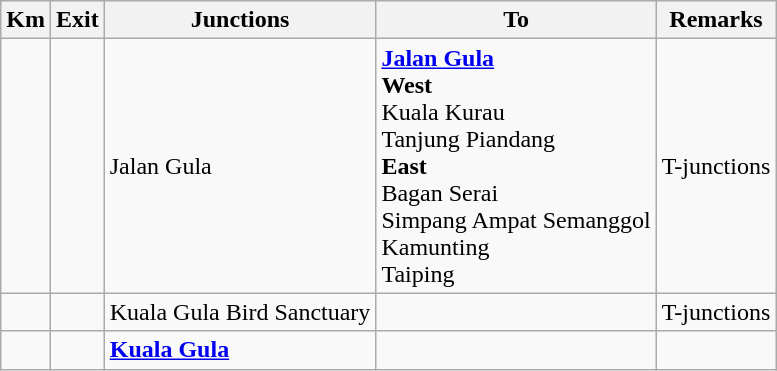<table class="wikitable">
<tr>
<th>Km</th>
<th>Exit</th>
<th>Junctions</th>
<th>To</th>
<th>Remarks</th>
</tr>
<tr>
<td></td>
<td></td>
<td>Jalan Gula</td>
<td> <strong><a href='#'>Jalan Gula</a></strong><br><strong>West</strong><br>Kuala Kurau<br>Tanjung Piandang<br><strong>East</strong><br>Bagan Serai<br>Simpang Ampat Semanggol<br>Kamunting<br>Taiping</td>
<td>T-junctions</td>
</tr>
<tr>
<td></td>
<td></td>
<td>Kuala Gula Bird Sanctuary</td>
<td>  </td>
<td>T-junctions</td>
</tr>
<tr>
<td></td>
<td></td>
<td><strong><a href='#'>Kuala Gula</a></strong></td>
<td></td>
<td></td>
</tr>
</table>
